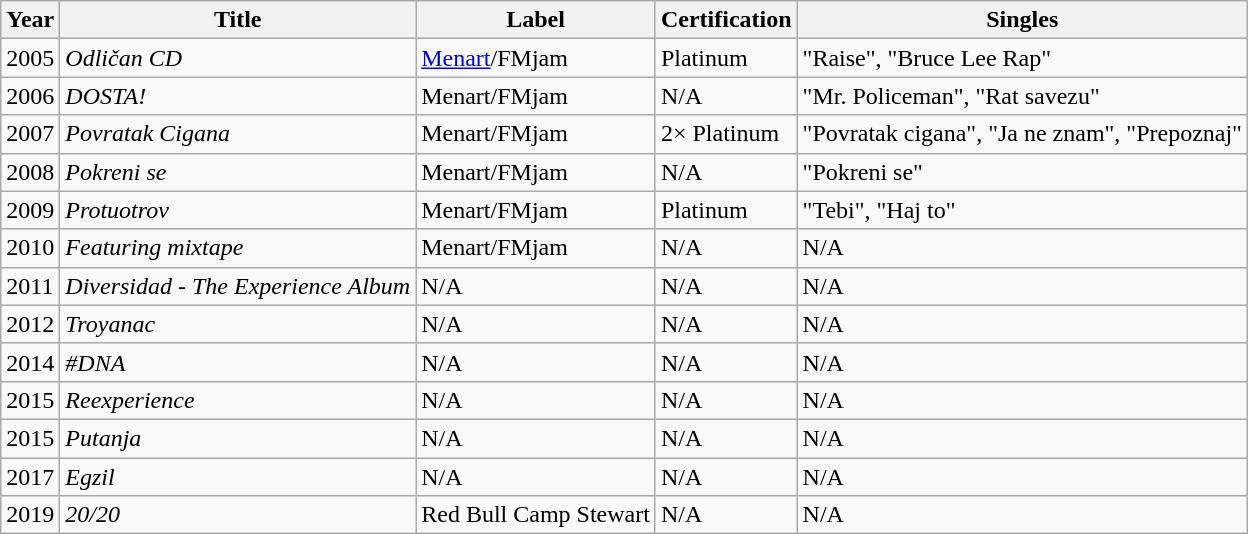<table class="wikitable">
<tr>
<th>Year</th>
<th>Title</th>
<th>Label</th>
<th>Certification</th>
<th>Singles</th>
</tr>
<tr>
<td>2005</td>
<td><em>Odličan CD</em></td>
<td><a href='#'>Menart</a>/FMjam</td>
<td>Platinum</td>
<td>"Raise", "Bruce Lee Rap"</td>
</tr>
<tr>
<td>2006</td>
<td><em>DOSTA!</em></td>
<td>Menart/FMjam</td>
<td>N/A</td>
<td>"Mr. Policeman", "Rat savezu"</td>
</tr>
<tr>
<td>2007</td>
<td><em>Povratak Cigana</em></td>
<td>Menart/FMjam</td>
<td>2× Platinum</td>
<td>"Povratak cigana", "Ja ne znam", "Prepoznaj"</td>
</tr>
<tr>
<td>2008</td>
<td><em>Pokreni se</em></td>
<td>Menart/FMjam</td>
<td>N/A</td>
<td>"Pokreni se"</td>
</tr>
<tr>
<td>2009</td>
<td><em>Protuotrov</em></td>
<td>Menart/FMjam</td>
<td>Platinum</td>
<td>"Tebi", "Haj to"</td>
</tr>
<tr>
<td>2010</td>
<td><em>Featuring mixtape</em></td>
<td>Menart/FMjam</td>
<td>N/A</td>
<td>N/A</td>
</tr>
<tr>
<td>2011</td>
<td><em>Diversidad - The Experience Album</em></td>
<td>N/A</td>
<td>N/A</td>
<td>N/A</td>
</tr>
<tr>
<td>2012</td>
<td><em>Troyanac</em></td>
<td>N/A</td>
<td>N/A</td>
<td>N/A</td>
</tr>
<tr>
<td>2014</td>
<td><em>#DNA</em></td>
<td>N/A</td>
<td>N/A</td>
<td>N/A</td>
</tr>
<tr>
<td>2015</td>
<td><em>Reexperience</em></td>
<td>N/A</td>
<td>N/A</td>
<td>N/A</td>
</tr>
<tr>
<td>2015</td>
<td><em>Putanja</em></td>
<td>N/A</td>
<td>N/A</td>
<td>N/A</td>
</tr>
<tr>
<td>2017</td>
<td><em>Egzil</em></td>
<td>N/A</td>
<td>N/A</td>
<td>N/A</td>
</tr>
<tr>
<td>2019</td>
<td><em>20/20</em></td>
<td>Red Bull Camp Stewart</td>
<td>N/A</td>
<td>N/A</td>
</tr>
</table>
